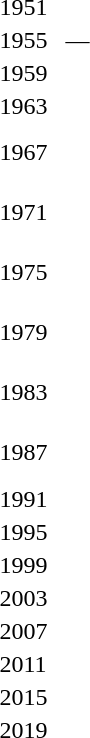<table>
<tr>
<td>1951</td>
<td></td>
<td></td>
<td></td>
</tr>
<tr>
<td>1955</td>
<td></td>
<td></td>
<td>—</td>
</tr>
<tr>
<td>1959</td>
<td></td>
<td></td>
<td></td>
</tr>
<tr>
<td>1963</td>
<td></td>
<td></td>
<td></td>
</tr>
<tr>
<td>1967</td>
<td></td>
<td></td>
<td><br><br></td>
</tr>
<tr>
<td>1971</td>
<td></td>
<td></td>
<td><br><br></td>
</tr>
<tr>
<td>1975</td>
<td></td>
<td></td>
<td><br><br></td>
</tr>
<tr>
<td>1979</td>
<td></td>
<td></td>
<td><br><br></td>
</tr>
<tr>
<td>1983</td>
<td></td>
<td></td>
<td><br><br></td>
</tr>
<tr>
<td>1987</td>
<td></td>
<td></td>
<td><br><br></td>
</tr>
<tr>
<td>1991</td>
<td></td>
<td></td>
<td><br></td>
</tr>
<tr>
<td>1995</td>
<td></td>
<td></td>
<td><br></td>
</tr>
<tr>
<td>1999</td>
<td></td>
<td></td>
<td><br></td>
</tr>
<tr>
<td>2003</td>
<td></td>
<td></td>
<td><br></td>
</tr>
<tr>
<td>2007</td>
<td></td>
<td></td>
<td><br></td>
</tr>
<tr>
<td rowspan=2>2011<br></td>
<td rowspan=2></td>
<td rowspan=2></td>
<td></td>
</tr>
<tr>
<td></td>
</tr>
<tr>
<td rowspan=2>2015<br></td>
<td rowspan=2></td>
<td rowspan=2></td>
<td></td>
</tr>
<tr>
<td></td>
</tr>
<tr>
<td rowspan=2>2019<br></td>
<td rowspan=2></td>
<td rowspan=2></td>
<td></td>
</tr>
<tr>
<td></td>
</tr>
</table>
